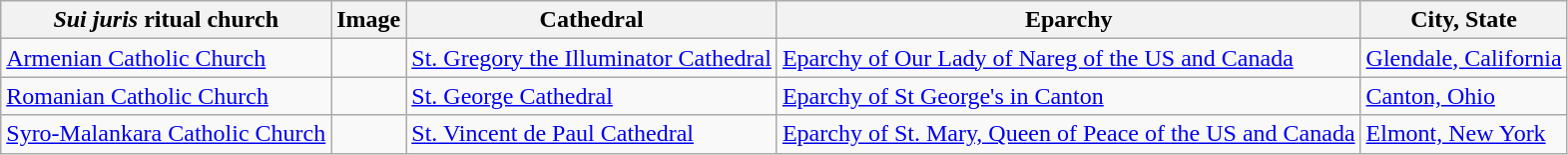<table class="wikitable">
<tr>
<th><em>Sui juris</em> ritual church</th>
<th>Image</th>
<th>Cathedral</th>
<th>Eparchy</th>
<th>City, State</th>
</tr>
<tr>
<td><a href='#'>Armenian Catholic Church</a></td>
<td></td>
<td><a href='#'>St. Gregory the Illuminator Cathedral</a></td>
<td><a href='#'>Eparchy of Our Lady of Nareg of the US and Canada</a></td>
<td><a href='#'>Glendale, California</a></td>
</tr>
<tr>
<td><a href='#'>Romanian Catholic Church</a></td>
<td></td>
<td><a href='#'>St. George Cathedral</a></td>
<td><a href='#'>Eparchy of St George's in Canton</a></td>
<td><a href='#'>Canton, Ohio</a></td>
</tr>
<tr>
<td><a href='#'>Syro-Malankara Catholic Church</a></td>
<td></td>
<td><a href='#'>St. Vincent de Paul Cathedral</a></td>
<td><a href='#'>Eparchy of St. Mary, Queen of Peace of the US and Canada</a></td>
<td><a href='#'>Elmont, New York</a></td>
</tr>
</table>
